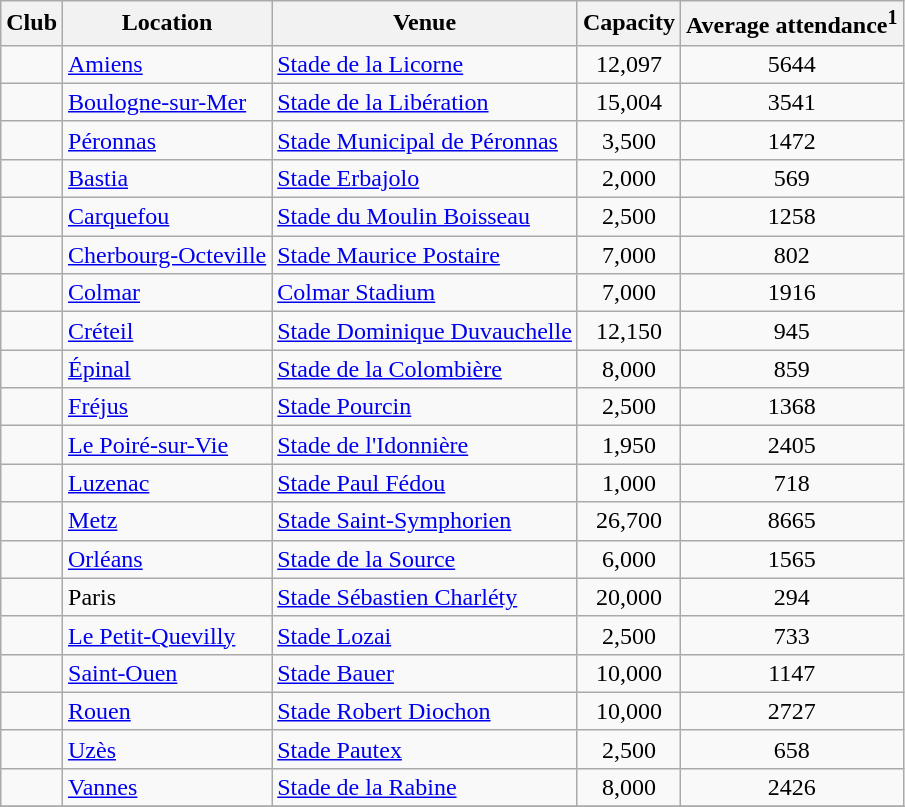<table class="wikitable sortable">
<tr>
<th>Club</th>
<th>Location</th>
<th>Venue</th>
<th>Capacity</th>
<th>Average attendance<sup>1</sup></th>
</tr>
<tr>
<td></td>
<td><a href='#'>Amiens</a></td>
<td><a href='#'>Stade de la Licorne</a></td>
<td align="center">12,097</td>
<td align="center">5644</td>
</tr>
<tr>
<td></td>
<td><a href='#'>Boulogne-sur-Mer</a></td>
<td><a href='#'>Stade de la Libération</a></td>
<td align="center">15,004</td>
<td align="center">3541</td>
</tr>
<tr>
<td></td>
<td><a href='#'>Péronnas</a></td>
<td><a href='#'>Stade Municipal de Péronnas</a></td>
<td align="center">3,500</td>
<td align="center">1472</td>
</tr>
<tr>
<td></td>
<td><a href='#'>Bastia</a></td>
<td><a href='#'>Stade Erbajolo</a></td>
<td align="center">2,000</td>
<td align="center">569</td>
</tr>
<tr>
<td></td>
<td><a href='#'>Carquefou</a></td>
<td><a href='#'>Stade du Moulin Boisseau</a></td>
<td align="center">2,500</td>
<td align="center">1258</td>
</tr>
<tr>
<td></td>
<td><a href='#'>Cherbourg-Octeville</a></td>
<td><a href='#'>Stade Maurice Postaire</a></td>
<td align="center">7,000</td>
<td align="center">802</td>
</tr>
<tr>
<td></td>
<td><a href='#'>Colmar</a></td>
<td><a href='#'>Colmar Stadium</a></td>
<td align="center">7,000</td>
<td align="center">1916</td>
</tr>
<tr>
<td></td>
<td><a href='#'>Créteil</a></td>
<td><a href='#'>Stade Dominique Duvauchelle</a></td>
<td align="center">12,150</td>
<td align="center">945</td>
</tr>
<tr>
<td></td>
<td><a href='#'>Épinal</a></td>
<td><a href='#'>Stade de la Colombière</a></td>
<td align="center">8,000</td>
<td align="center">859</td>
</tr>
<tr>
<td></td>
<td><a href='#'>Fréjus</a></td>
<td><a href='#'>Stade Pourcin</a></td>
<td align="center">2,500</td>
<td align="center">1368</td>
</tr>
<tr>
<td></td>
<td><a href='#'>Le Poiré-sur-Vie</a></td>
<td><a href='#'>Stade de l'Idonnière</a></td>
<td align="center">1,950</td>
<td align="center">2405</td>
</tr>
<tr>
<td></td>
<td><a href='#'>Luzenac</a></td>
<td><a href='#'>Stade Paul Fédou</a></td>
<td align="center">1,000</td>
<td align="center">718</td>
</tr>
<tr>
<td></td>
<td><a href='#'>Metz</a></td>
<td><a href='#'>Stade Saint-Symphorien</a></td>
<td align="center">26,700</td>
<td align="center">8665</td>
</tr>
<tr>
<td></td>
<td><a href='#'>Orléans</a></td>
<td><a href='#'>Stade de la Source</a></td>
<td align="center">6,000</td>
<td align="center">1565</td>
</tr>
<tr>
<td></td>
<td>Paris</td>
<td><a href='#'>Stade Sébastien Charléty</a></td>
<td align="center">20,000</td>
<td align="center">294</td>
</tr>
<tr>
<td></td>
<td><a href='#'>Le Petit-Quevilly</a></td>
<td><a href='#'>Stade Lozai</a></td>
<td align="center">2,500</td>
<td align="center">733</td>
</tr>
<tr>
<td></td>
<td><a href='#'>Saint-Ouen</a></td>
<td><a href='#'>Stade Bauer</a></td>
<td align="center">10,000</td>
<td align="center">1147</td>
</tr>
<tr>
<td></td>
<td><a href='#'>Rouen</a></td>
<td><a href='#'>Stade Robert Diochon</a></td>
<td align="center">10,000</td>
<td align="center">2727</td>
</tr>
<tr>
<td></td>
<td><a href='#'>Uzès</a></td>
<td><a href='#'>Stade Pautex</a></td>
<td align="center">2,500</td>
<td align="center">658</td>
</tr>
<tr>
<td></td>
<td><a href='#'>Vannes</a></td>
<td><a href='#'>Stade de la Rabine</a></td>
<td align="center">8,000</td>
<td align="center">2426</td>
</tr>
<tr>
</tr>
</table>
